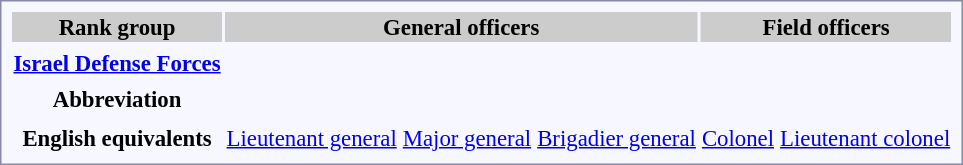<table style="border:1px solid #8888aa; background-color:#f7f8ff; padding:5px; font-size:95%; margin: 0px 12px 12px 0px;">
<tr style="background-color:#CCCCCC; text-align:center;">
<th>Rank group</th>
<th colspan=3>General officers</th>
<th colspan=2>Field officers</th>
</tr>
<tr style="text-align:center;">
<td rowspan=2><strong> <a href='#'>Israel Defense Forces</a></strong></td>
<td></td>
<td></td>
<td></td>
<td></td>
<td></td>
</tr>
<tr style="text-align:center;">
<td><br></td>
<td><br></td>
<td><br></td>
<td><br></td>
<td><br></td>
</tr>
<tr style="text-align:center;">
<th>Abbreviation</th>
<td><br></td>
<td><br></td>
<td><br></td>
<td><br></td>
<td><br></td>
</tr>
<tr>
<td colspan=6></td>
</tr>
<tr style="text-align:center;">
<th>English equivalents</th>
<td><a href='#'>Lieutenant general</a></td>
<td><a href='#'>Major general</a></td>
<td><a href='#'>Brigadier general</a></td>
<td><a href='#'>Colonel</a></td>
<td><a href='#'>Lieutenant colonel</a></td>
</tr>
</table>
